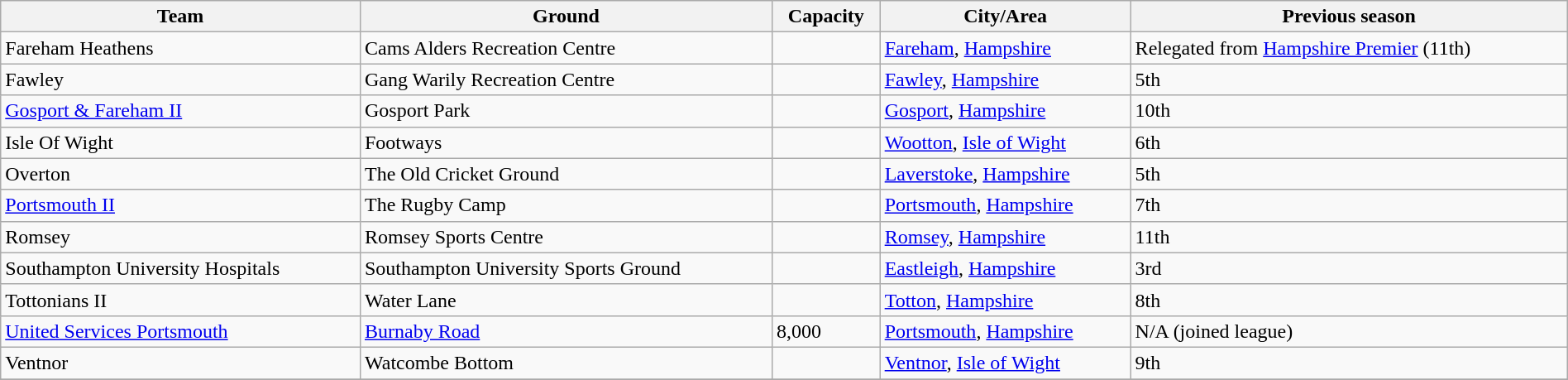<table class="wikitable sortable" width=100%>
<tr>
<th>Team</th>
<th>Ground</th>
<th>Capacity</th>
<th>City/Area</th>
<th>Previous season</th>
</tr>
<tr>
<td>Fareham Heathens</td>
<td>Cams Alders Recreation Centre</td>
<td></td>
<td><a href='#'>Fareham</a>, <a href='#'>Hampshire</a></td>
<td>Relegated from <a href='#'>Hampshire Premier</a> (11th)</td>
</tr>
<tr>
<td>Fawley</td>
<td>Gang Warily Recreation Centre</td>
<td></td>
<td><a href='#'>Fawley</a>, <a href='#'>Hampshire</a></td>
<td>5th</td>
</tr>
<tr>
<td><a href='#'>Gosport & Fareham II</a></td>
<td>Gosport Park</td>
<td></td>
<td><a href='#'>Gosport</a>, <a href='#'>Hampshire</a></td>
<td>10th</td>
</tr>
<tr>
<td>Isle Of Wight</td>
<td>Footways</td>
<td></td>
<td><a href='#'>Wootton</a>, <a href='#'>Isle of Wight</a></td>
<td>6th</td>
</tr>
<tr>
<td>Overton</td>
<td>The Old Cricket Ground</td>
<td></td>
<td><a href='#'>Laverstoke</a>, <a href='#'>Hampshire</a></td>
<td>5th</td>
</tr>
<tr>
<td><a href='#'>Portsmouth II</a></td>
<td>The Rugby Camp</td>
<td></td>
<td><a href='#'>Portsmouth</a>, <a href='#'>Hampshire</a></td>
<td>7th</td>
</tr>
<tr>
<td>Romsey</td>
<td>Romsey Sports Centre</td>
<td></td>
<td><a href='#'>Romsey</a>, <a href='#'>Hampshire</a></td>
<td>11th</td>
</tr>
<tr>
<td>Southampton University Hospitals</td>
<td>Southampton University Sports Ground</td>
<td></td>
<td><a href='#'>Eastleigh</a>, <a href='#'>Hampshire</a></td>
<td>3rd</td>
</tr>
<tr>
<td>Tottonians II</td>
<td>Water Lane</td>
<td></td>
<td><a href='#'>Totton</a>, <a href='#'>Hampshire</a></td>
<td>8th</td>
</tr>
<tr>
<td><a href='#'>United Services Portsmouth</a></td>
<td><a href='#'>Burnaby Road</a></td>
<td>8,000</td>
<td><a href='#'>Portsmouth</a>, <a href='#'>Hampshire</a></td>
<td>N/A (joined league)</td>
</tr>
<tr>
<td>Ventnor</td>
<td>Watcombe Bottom</td>
<td></td>
<td><a href='#'>Ventnor</a>, <a href='#'>Isle of Wight</a></td>
<td>9th</td>
</tr>
<tr>
</tr>
</table>
